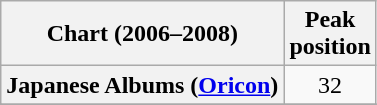<table class="wikitable sortable plainrowheaders" style="text-align:center">
<tr>
<th scope="col">Chart (2006–2008)</th>
<th scope="col">Peak<br>position</th>
</tr>
<tr>
<th scope="row">Japanese Albums (<a href='#'>Oricon</a>)</th>
<td align="center">32</td>
</tr>
<tr>
</tr>
<tr>
</tr>
<tr>
</tr>
<tr>
</tr>
<tr>
</tr>
<tr>
</tr>
<tr>
</tr>
</table>
